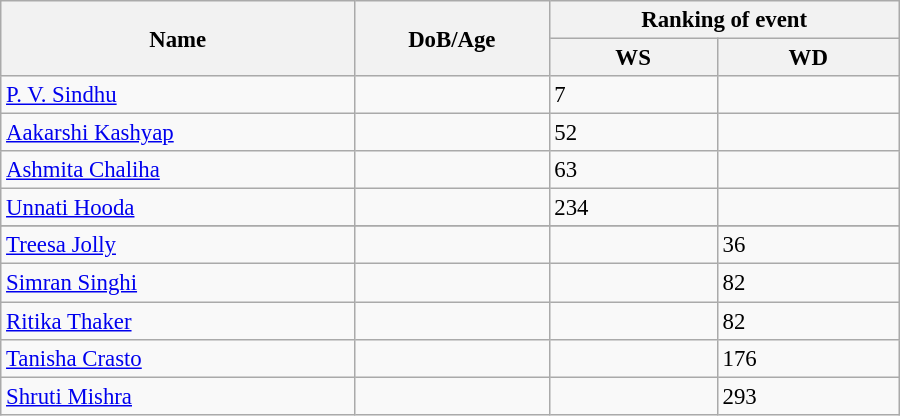<table class="wikitable"  style="width:600px; font-size:95%;">
<tr>
<th align="left" rowspan="2">Name</th>
<th align="left" rowspan="2">DoB/Age</th>
<th align="center" colspan="2">Ranking of event</th>
</tr>
<tr>
<th align="center">WS</th>
<th align="center">WD</th>
</tr>
<tr>
<td align="left"><a href='#'>P. V. Sindhu</a></td>
<td align="left"></td>
<td>7</td>
<td></td>
</tr>
<tr>
<td align="left"><a href='#'>Aakarshi Kashyap</a></td>
<td align="left"></td>
<td>52</td>
<td></td>
</tr>
<tr>
<td align="left"><a href='#'>Ashmita Chaliha</a></td>
<td align="left"></td>
<td>63</td>
<td></td>
</tr>
<tr>
<td align="left"><a href='#'>Unnati Hooda</a></td>
<td align="left"></td>
<td>234</td>
<td></td>
</tr>
<tr>
</tr>
<tr>
<td align="left"><a href='#'>Treesa Jolly</a></td>
<td align="left"></td>
<td></td>
<td>36</td>
</tr>
<tr>
<td align="left"><a href='#'>Simran Singhi</a></td>
<td align="left"></td>
<td></td>
<td>82</td>
</tr>
<tr>
<td align="left"><a href='#'>Ritika Thaker</a></td>
<td align="left"></td>
<td></td>
<td>82</td>
</tr>
<tr>
<td align="left"><a href='#'>Tanisha Crasto</a></td>
<td align="left"></td>
<td></td>
<td>176</td>
</tr>
<tr>
<td align="left"><a href='#'>Shruti Mishra</a></td>
<td align="left"></td>
<td></td>
<td>293</td>
</tr>
</table>
